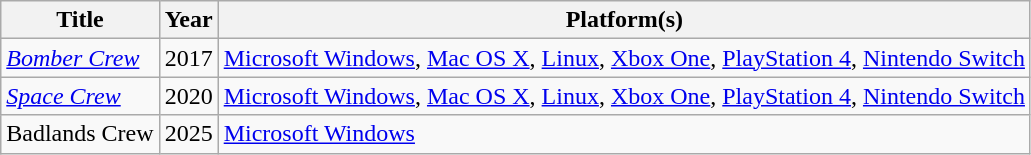<table class="wikitable sortable">
<tr>
<th>Title</th>
<th>Year</th>
<th>Platform(s)</th>
</tr>
<tr>
<td><em><a href='#'>Bomber Crew</a></em></td>
<td>2017</td>
<td><a href='#'>Microsoft Windows</a>, <a href='#'>Mac OS X</a>, <a href='#'>Linux</a>, <a href='#'>Xbox One</a>, <a href='#'>PlayStation 4</a>, <a href='#'>Nintendo Switch</a></td>
</tr>
<tr>
<td><em><a href='#'>Space Crew</a></em></td>
<td>2020</td>
<td><a href='#'>Microsoft Windows</a>, <a href='#'>Mac OS X</a>, <a href='#'>Linux</a>, <a href='#'>Xbox One</a>, <a href='#'>PlayStation 4</a>, <a href='#'>Nintendo Switch</a></td>
</tr>
<tr>
<td>Badlands Crew</td>
<td>2025</td>
<td><a href='#'>Microsoft Windows</a></td>
</tr>
</table>
